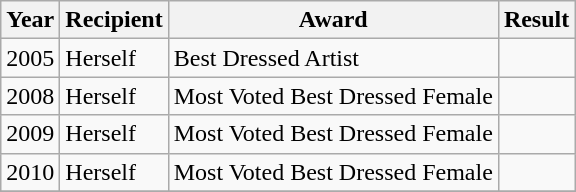<table class="wikitable">
<tr>
<th>Year</th>
<th>Recipient</th>
<th>Award</th>
<th>Result</th>
</tr>
<tr>
<td>2005</td>
<td>Herself</td>
<td>Best Dressed Artist</td>
<td></td>
</tr>
<tr>
<td>2008</td>
<td>Herself</td>
<td>Most Voted Best Dressed Female</td>
<td></td>
</tr>
<tr>
<td>2009</td>
<td>Herself</td>
<td>Most Voted Best Dressed Female</td>
<td></td>
</tr>
<tr>
<td>2010</td>
<td>Herself</td>
<td>Most Voted Best Dressed Female</td>
<td></td>
</tr>
<tr>
</tr>
</table>
